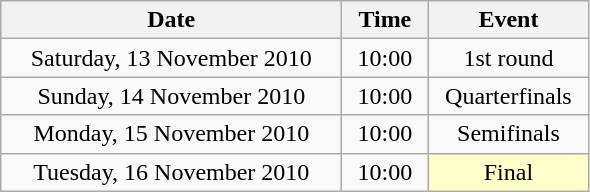<table class = "wikitable" style="text-align:center;">
<tr>
<th width=220>Date</th>
<th width=50>Time</th>
<th width=100>Event</th>
</tr>
<tr>
<td>Saturday, 13 November 2010</td>
<td>10:00</td>
<td>1st round</td>
</tr>
<tr>
<td>Sunday, 14 November 2010</td>
<td>10:00</td>
<td>Quarterfinals</td>
</tr>
<tr>
<td>Monday, 15 November 2010</td>
<td>10:00</td>
<td>Semifinals</td>
</tr>
<tr>
<td>Tuesday, 16 November 2010</td>
<td>10:00</td>
<td bgcolor=ffffcc>Final</td>
</tr>
</table>
